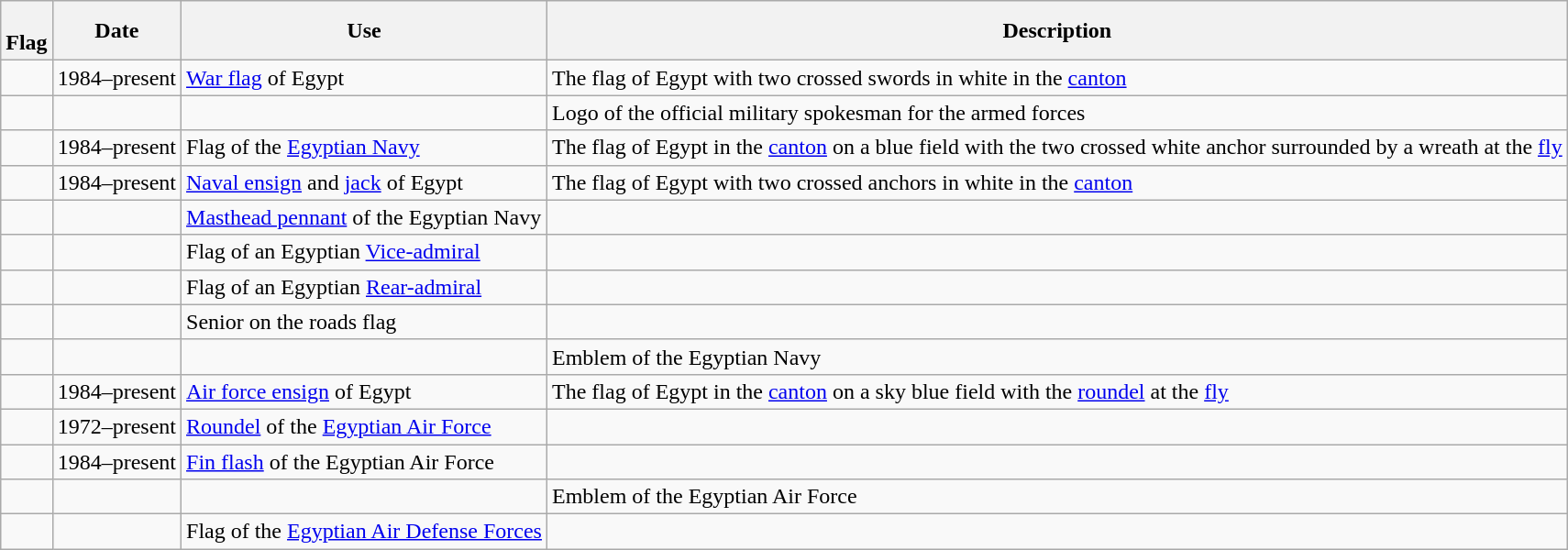<table class="wikitable">
<tr>
<th><br>Flag</th>
<th>Date</th>
<th>Use</th>
<th>Description</th>
</tr>
<tr>
<td></td>
<td>1984–present</td>
<td><a href='#'>War flag</a> of Egypt</td>
<td>The flag of Egypt with two crossed swords in white in the <a href='#'>canton</a></td>
</tr>
<tr>
<td></td>
<td></td>
<td></td>
<td>Logo of the official military spokesman for the armed forces</td>
</tr>
<tr>
<td></td>
<td>1984–present</td>
<td>Flag of the <a href='#'>Egyptian Navy</a></td>
<td>The flag of Egypt in the <a href='#'>canton</a> on a blue field with the two crossed white anchor surrounded by a wreath at the <a href='#'>fly</a></td>
</tr>
<tr>
<td></td>
<td>1984–present</td>
<td><a href='#'>Naval ensign</a> and <a href='#'>jack</a> of Egypt</td>
<td>The flag of Egypt with two crossed anchors in white in the <a href='#'>canton</a></td>
</tr>
<tr>
<td></td>
<td></td>
<td><a href='#'>Masthead pennant</a> of the Egyptian Navy</td>
<td></td>
</tr>
<tr>
<td></td>
<td></td>
<td>Flag of an Egyptian <a href='#'>Vice-admiral</a></td>
<td></td>
</tr>
<tr>
<td></td>
<td></td>
<td>Flag of an Egyptian <a href='#'>Rear-admiral</a></td>
<td></td>
</tr>
<tr>
<td></td>
<td></td>
<td>Senior on the roads flag</td>
<td></td>
</tr>
<tr>
<td></td>
<td></td>
<td></td>
<td>Emblem of the Egyptian Navy</td>
</tr>
<tr>
<td></td>
<td>1984–present</td>
<td><a href='#'>Air force ensign</a> of Egypt</td>
<td>The flag of Egypt in the <a href='#'>canton</a> on a sky blue field with the <a href='#'>roundel</a> at the <a href='#'>fly</a></td>
</tr>
<tr>
<td></td>
<td>1972–present</td>
<td><a href='#'>Roundel</a> of the <a href='#'>Egyptian Air Force</a></td>
<td></td>
</tr>
<tr>
<td></td>
<td>1984–present</td>
<td><a href='#'>Fin flash</a> of the Egyptian Air Force</td>
<td></td>
</tr>
<tr>
<td></td>
<td></td>
<td></td>
<td>Emblem of the Egyptian Air Force</td>
</tr>
<tr>
<td></td>
<td></td>
<td>Flag of the <a href='#'>Egyptian Air Defense Forces</a></td>
<td></td>
</tr>
</table>
